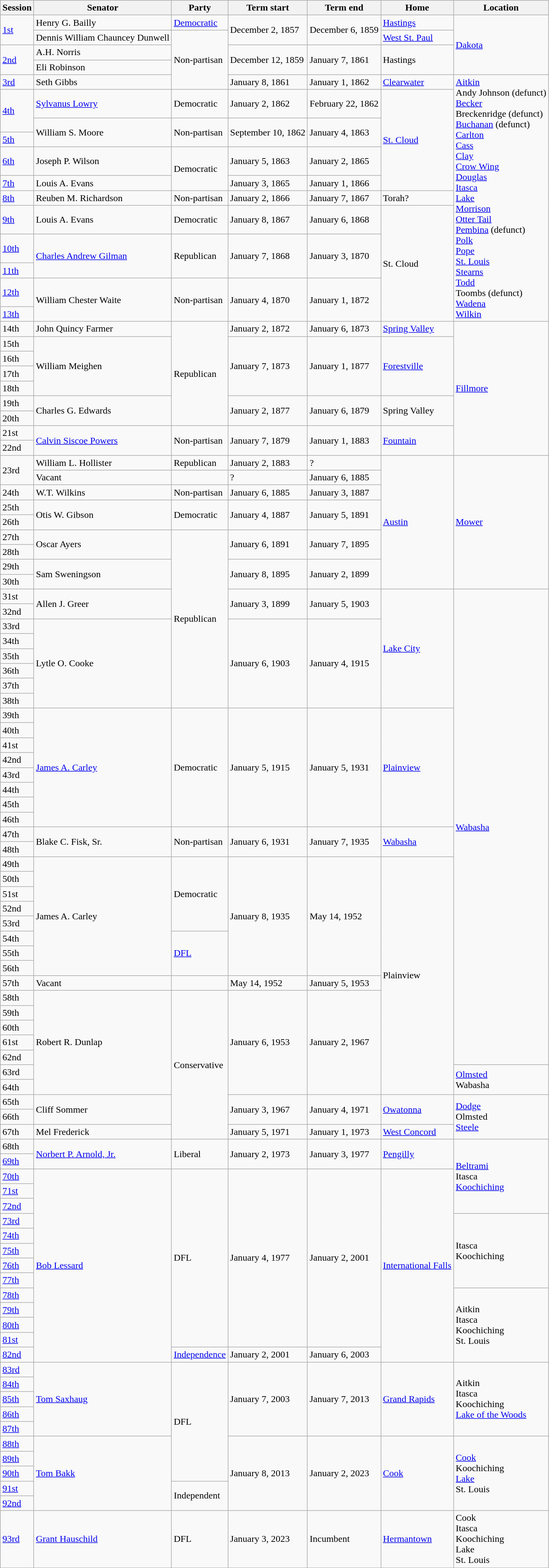<table class="wikitable">
<tr>
<th>Session</th>
<th>Senator</th>
<th>Party</th>
<th>Term start</th>
<th>Term end</th>
<th>Home</th>
<th>Location</th>
</tr>
<tr>
<td rowspan="2"><a href='#'>1st</a></td>
<td>Henry G. Bailly</td>
<td><a href='#'>Democratic</a></td>
<td rowspan="2">December 2, 1857</td>
<td rowspan="2">December 6, 1859</td>
<td><a href='#'>Hastings</a></td>
<td rowspan="4"><a href='#'>Dakota</a></td>
</tr>
<tr>
<td>Dennis William Chauncey Dunwell</td>
<td rowspan="4" >Non-partisan</td>
<td><a href='#'>West St. Paul</a></td>
</tr>
<tr>
<td rowspan="2"><a href='#'>2nd</a></td>
<td>A.H. Norris</td>
<td rowspan="2">December 12, 1859</td>
<td rowspan="2">January 7, 1861</td>
<td rowspan="2">Hastings</td>
</tr>
<tr>
<td>Eli Robinson</td>
</tr>
<tr>
<td><a href='#'>3rd</a></td>
<td>Seth Gibbs</td>
<td>January 8, 1861</td>
<td>January 1, 1862</td>
<td><a href='#'>Clearwater</a></td>
<td rowspan="12"><a href='#'>Aitkin</a><br>Andy Johnson (defunct)<br><a href='#'>Becker</a><br>Breckenridge (defunct)<br><a href='#'>Buchanan</a> (defunct)<br><a href='#'>Carlton</a><br><a href='#'>Cass</a><br><a href='#'>Clay</a><br><a href='#'>Crow Wing</a><br><a href='#'>Douglas</a><br><a href='#'>Itasca</a><br><a href='#'>Lake</a><br><a href='#'>Morrison</a><br><a href='#'>Otter Tail</a><br><a href='#'>Pembina</a> (defunct)<br><a href='#'>Polk</a><br><a href='#'>Pope</a><br><a href='#'>St. Louis</a><br><a href='#'>Stearns</a><br><a href='#'>Todd</a><br>Toombs (defunct)<br><a href='#'>Wadena</a><br><a href='#'>Wilkin</a></td>
</tr>
<tr>
<td rowspan="2"><a href='#'>4th</a></td>
<td><a href='#'>Sylvanus Lowry</a></td>
<td>Democratic</td>
<td>January 2, 1862</td>
<td>February 22, 1862</td>
<td rowspan="5"><a href='#'>St. Cloud</a></td>
</tr>
<tr>
<td rowspan="2">William S. Moore</td>
<td rowspan="2" >Non-partisan</td>
<td rowspan="2">September 10, 1862</td>
<td rowspan="2">January 4, 1863</td>
</tr>
<tr>
<td><a href='#'>5th</a></td>
</tr>
<tr>
<td><a href='#'>6th</a></td>
<td>Joseph P. Wilson</td>
<td rowspan="2" >Democratic</td>
<td>January 5, 1863</td>
<td>January 2, 1865</td>
</tr>
<tr>
<td><a href='#'>7th</a></td>
<td>Louis A. Evans</td>
<td>January 3, 1865</td>
<td>January 1, 1866</td>
</tr>
<tr>
<td><a href='#'>8th</a></td>
<td>Reuben M. Richardson</td>
<td>Non-partisan</td>
<td>January 2, 1866</td>
<td>January 7, 1867</td>
<td>Torah?</td>
</tr>
<tr>
<td><a href='#'>9th</a></td>
<td>Louis A. Evans</td>
<td>Democratic</td>
<td>January 8, 1867</td>
<td>January 6, 1868</td>
<td rowspan="5">St. Cloud</td>
</tr>
<tr>
<td><a href='#'>10th</a></td>
<td rowspan="2"><a href='#'>Charles Andrew Gilman</a></td>
<td rowspan="2" >Republican</td>
<td rowspan="2">January 7, 1868</td>
<td rowspan="2">January 3, 1870</td>
</tr>
<tr>
<td><a href='#'>11th</a></td>
</tr>
<tr>
<td><a href='#'>12th</a></td>
<td rowspan="2">William Chester Waite</td>
<td rowspan="2" >Non-partisan</td>
<td rowspan="2">January 4, 1870</td>
<td rowspan="2">January 1, 1872</td>
</tr>
<tr>
<td><a href='#'>13th</a></td>
</tr>
<tr>
<td>14th</td>
<td>John Quincy Farmer</td>
<td rowspan="7" >Republican</td>
<td>January 2, 1872</td>
<td>January 6, 1873</td>
<td><a href='#'>Spring Valley</a></td>
<td rowspan="9"><a href='#'>Fillmore</a></td>
</tr>
<tr>
<td>15th</td>
<td rowspan="4">William Meighen</td>
<td rowspan="4">January 7, 1873</td>
<td rowspan="4">January 1, 1877</td>
<td rowspan="4"><a href='#'>Forestville</a></td>
</tr>
<tr>
<td>16th</td>
</tr>
<tr>
<td>17th</td>
</tr>
<tr>
<td>18th</td>
</tr>
<tr>
<td>19th</td>
<td rowspan="2">Charles G. Edwards</td>
<td rowspan="2">January 2, 1877</td>
<td rowspan="2">January 6, 1879</td>
<td rowspan="2">Spring Valley</td>
</tr>
<tr>
<td>20th</td>
</tr>
<tr>
<td>21st</td>
<td rowspan="2"><a href='#'>Calvin Siscoe Powers</a></td>
<td rowspan="2" >Non-partisan</td>
<td rowspan="2">January 7, 1879</td>
<td rowspan="2">January 1, 1883</td>
<td rowspan="2"><a href='#'>Fountain</a></td>
</tr>
<tr>
<td>22nd</td>
</tr>
<tr>
<td rowspan="2">23rd</td>
<td>William L. Hollister</td>
<td>Republican</td>
<td>January 2, 1883</td>
<td>?</td>
<td rowspan="9"><a href='#'>Austin</a></td>
<td rowspan="9"><a href='#'>Mower</a></td>
</tr>
<tr>
<td>Vacant</td>
<td></td>
<td>?</td>
<td>January 6, 1885</td>
</tr>
<tr>
<td>24th</td>
<td>W.T. Wilkins</td>
<td>Non-partisan</td>
<td>January 6, 1885</td>
<td>January 3, 1887</td>
</tr>
<tr>
<td>25th</td>
<td rowspan="2">Otis W. Gibson</td>
<td rowspan="2" >Democratic</td>
<td rowspan="2">January 4, 1887</td>
<td rowspan="2">January 5, 1891</td>
</tr>
<tr>
<td>26th</td>
</tr>
<tr>
<td>27th</td>
<td rowspan="2">Oscar Ayers</td>
<td rowspan="12" >Republican</td>
<td rowspan="2">January 6, 1891</td>
<td rowspan="2">January 7, 1895</td>
</tr>
<tr>
<td>28th</td>
</tr>
<tr>
<td>29th</td>
<td rowspan="2">Sam Sweningson</td>
<td rowspan="2">January 8, 1895</td>
<td rowspan="2">January 2, 1899</td>
</tr>
<tr>
<td>30th</td>
</tr>
<tr>
<td>31st</td>
<td rowspan="2">Allen J. Greer</td>
<td rowspan="2">January 3, 1899</td>
<td rowspan="2">January 5, 1903</td>
<td rowspan="8"><a href='#'>Lake City</a></td>
<td rowspan="33"><a href='#'>Wabasha</a></td>
</tr>
<tr>
<td>32nd</td>
</tr>
<tr>
<td>33rd</td>
<td rowspan="6">Lytle O. Cooke</td>
<td rowspan="6">January 6, 1903</td>
<td rowspan="6">January 4, 1915</td>
</tr>
<tr>
<td>34th</td>
</tr>
<tr>
<td>35th</td>
</tr>
<tr>
<td>36th</td>
</tr>
<tr>
<td>37th</td>
</tr>
<tr>
<td>38th</td>
</tr>
<tr>
<td>39th</td>
<td rowspan="8"><a href='#'>James A. Carley</a></td>
<td rowspan="8" >Democratic</td>
<td rowspan="8">January 5, 1915</td>
<td rowspan="8">January 5, 1931</td>
<td rowspan="8"><a href='#'>Plainview</a></td>
</tr>
<tr>
<td>40th</td>
</tr>
<tr>
<td>41st</td>
</tr>
<tr>
<td>42nd</td>
</tr>
<tr>
<td>43rd</td>
</tr>
<tr>
<td>44th</td>
</tr>
<tr>
<td>45th</td>
</tr>
<tr>
<td>46th</td>
</tr>
<tr>
<td>47th</td>
<td rowspan="2">Blake C. Fisk, Sr.</td>
<td rowspan="2" >Non-partisan</td>
<td rowspan="2">January 6, 1931</td>
<td rowspan="2">January 7, 1935</td>
<td rowspan="2"><a href='#'>Wabasha</a></td>
</tr>
<tr>
<td>48th</td>
</tr>
<tr>
<td>49th</td>
<td rowspan="9">James A. Carley</td>
<td rowspan="5" >Democratic</td>
<td rowspan="9">January 8, 1935</td>
<td rowspan="9">May 14, 1952</td>
<td rowspan="17">Plainview</td>
</tr>
<tr>
<td>50th</td>
</tr>
<tr>
<td>51st</td>
</tr>
<tr>
<td>52nd</td>
</tr>
<tr>
<td>53rd</td>
</tr>
<tr>
<td>54th</td>
<td rowspan="4" ><a href='#'>DFL</a></td>
</tr>
<tr>
<td>55th</td>
</tr>
<tr>
<td>56th</td>
</tr>
<tr>
<td rowspan="2">57th</td>
</tr>
<tr>
<td>Vacant</td>
<td></td>
<td>May 14, 1952</td>
<td>January 5, 1953</td>
</tr>
<tr>
<td>58th</td>
<td rowspan="7">Robert R. Dunlap</td>
<td rowspan="10" >Conservative</td>
<td rowspan="7">January 6, 1953</td>
<td rowspan="7">January 2, 1967</td>
</tr>
<tr>
<td>59th</td>
</tr>
<tr>
<td>60th</td>
</tr>
<tr>
<td>61st</td>
</tr>
<tr>
<td>62nd</td>
</tr>
<tr>
<td>63rd</td>
<td rowspan="2"><a href='#'>Olmsted</a><br>Wabasha</td>
</tr>
<tr>
<td>64th</td>
</tr>
<tr>
<td>65th</td>
<td rowspan="2">Cliff Sommer</td>
<td rowspan="2">January 3, 1967</td>
<td rowspan="2">January 4, 1971</td>
<td rowspan="2"><a href='#'>Owatonna</a></td>
<td rowspan="3"><a href='#'>Dodge</a><br>Olmsted<br><a href='#'>Steele</a></td>
</tr>
<tr>
<td>66th</td>
</tr>
<tr>
<td>67th</td>
<td>Mel Frederick</td>
<td>January 5, 1971</td>
<td>January 1, 1973</td>
<td><a href='#'>West Concord</a></td>
</tr>
<tr>
<td>68th</td>
<td rowspan="2"><a href='#'>Norbert P. Arnold, Jr.</a></td>
<td rowspan="2" >Liberal</td>
<td rowspan="2">January 2, 1973</td>
<td rowspan="2">January 3, 1977</td>
<td rowspan="2"><a href='#'>Pengilly</a></td>
<td rowspan="5"><a href='#'>Beltrami</a><br>Itasca<br><a href='#'>Koochiching</a></td>
</tr>
<tr>
<td><a href='#'>69th</a></td>
</tr>
<tr>
<td><a href='#'>70th</a></td>
<td rowspan="13"><a href='#'>Bob Lessard</a></td>
<td rowspan="12" >DFL</td>
<td rowspan="12">January 4, 1977</td>
<td rowspan="12">January 2, 2001</td>
<td rowspan="13"><a href='#'>International Falls</a></td>
</tr>
<tr>
<td><a href='#'>71st</a></td>
</tr>
<tr>
<td><a href='#'>72nd</a></td>
</tr>
<tr>
<td><a href='#'>73rd</a></td>
<td rowspan="5">Itasca<br>Koochiching</td>
</tr>
<tr>
<td><a href='#'>74th</a></td>
</tr>
<tr>
<td><a href='#'>75th</a></td>
</tr>
<tr>
<td><a href='#'>76th</a></td>
</tr>
<tr>
<td><a href='#'>77th</a></td>
</tr>
<tr>
<td><a href='#'>78th</a></td>
<td rowspan="5">Aitkin<br>Itasca<br>Koochiching<br>St. Louis</td>
</tr>
<tr>
<td><a href='#'>79th</a></td>
</tr>
<tr>
<td><a href='#'>80th</a></td>
</tr>
<tr>
<td><a href='#'>81st</a></td>
</tr>
<tr>
<td><a href='#'>82nd</a></td>
<td><a href='#'>Independence</a></td>
<td>January 2, 2001</td>
<td>January 6, 2003</td>
</tr>
<tr>
<td><a href='#'>83rd</a></td>
<td rowspan="5"><a href='#'>Tom Saxhaug</a></td>
<td rowspan="8" >DFL</td>
<td rowspan="5">January 7, 2003</td>
<td rowspan="5">January 7, 2013</td>
<td rowspan="5"><a href='#'>Grand Rapids</a></td>
<td rowspan="5">Aitkin<br>Itasca<br>Koochiching<br><a href='#'>Lake of the Woods</a></td>
</tr>
<tr>
<td><a href='#'>84th</a></td>
</tr>
<tr>
<td><a href='#'>85th</a></td>
</tr>
<tr>
<td><a href='#'>86th</a></td>
</tr>
<tr>
<td><a href='#'>87th</a></td>
</tr>
<tr>
<td><a href='#'>88th</a></td>
<td rowspan="5"><a href='#'>Tom Bakk</a></td>
<td rowspan="5">January 8, 2013</td>
<td rowspan="5">January 2, 2023</td>
<td rowspan="5"><a href='#'>Cook</a></td>
<td rowspan="5"><a href='#'>Cook</a><br>Koochiching<br><a href='#'>Lake</a><br>St. Louis</td>
</tr>
<tr>
<td><a href='#'>89th</a></td>
</tr>
<tr>
<td><a href='#'>90th</a></td>
</tr>
<tr>
<td><a href='#'>91st</a></td>
<td rowspan="2" >Independent </td>
</tr>
<tr>
<td><a href='#'>92nd</a></td>
</tr>
<tr>
<td><a href='#'>93rd</a></td>
<td><a href='#'>Grant Hauschild</a></td>
<td>DFL</td>
<td>January 3, 2023</td>
<td>Incumbent</td>
<td><a href='#'>Hermantown</a></td>
<td>Cook<br>Itasca<br>Koochiching<br>Lake<br>St. Louis</td>
</tr>
</table>
